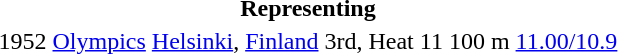<table>
<tr>
<th colspan="6">Representing </th>
</tr>
<tr>
<td>1952</td>
<td><a href='#'>Olympics</a></td>
<td><a href='#'>Helsinki</a>, <a href='#'>Finland</a></td>
<td>3rd, Heat 11</td>
<td>100 m</td>
<td><a href='#'>11.00/10.9</a></td>
</tr>
</table>
